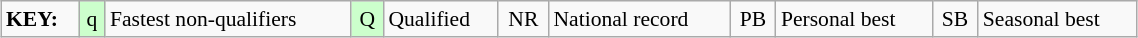<table class="wikitable" style="margin:0.5em auto; font-size:90%;position:relative;" width=60%>
<tr>
<td><strong>KEY:</strong></td>
<td bgcolor=ccffcc align=center>q</td>
<td>Fastest non-qualifiers</td>
<td bgcolor=ccffcc align=center>Q</td>
<td>Qualified</td>
<td align=center>NR</td>
<td>National record</td>
<td align=center>PB</td>
<td>Personal best</td>
<td align=center>SB</td>
<td>Seasonal best</td>
</tr>
</table>
